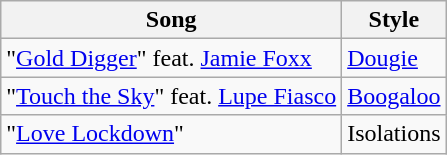<table class="wikitable">
<tr>
<th>Song</th>
<th>Style</th>
</tr>
<tr>
<td>"<a href='#'>Gold Digger</a>" feat. <a href='#'>Jamie Foxx</a></td>
<td><a href='#'>Dougie</a></td>
</tr>
<tr>
<td>"<a href='#'>Touch the Sky</a>" feat. <a href='#'>Lupe Fiasco</a></td>
<td><a href='#'>Boogaloo</a></td>
</tr>
<tr>
<td>"<a href='#'>Love Lockdown</a>"</td>
<td>Isolations</td>
</tr>
</table>
